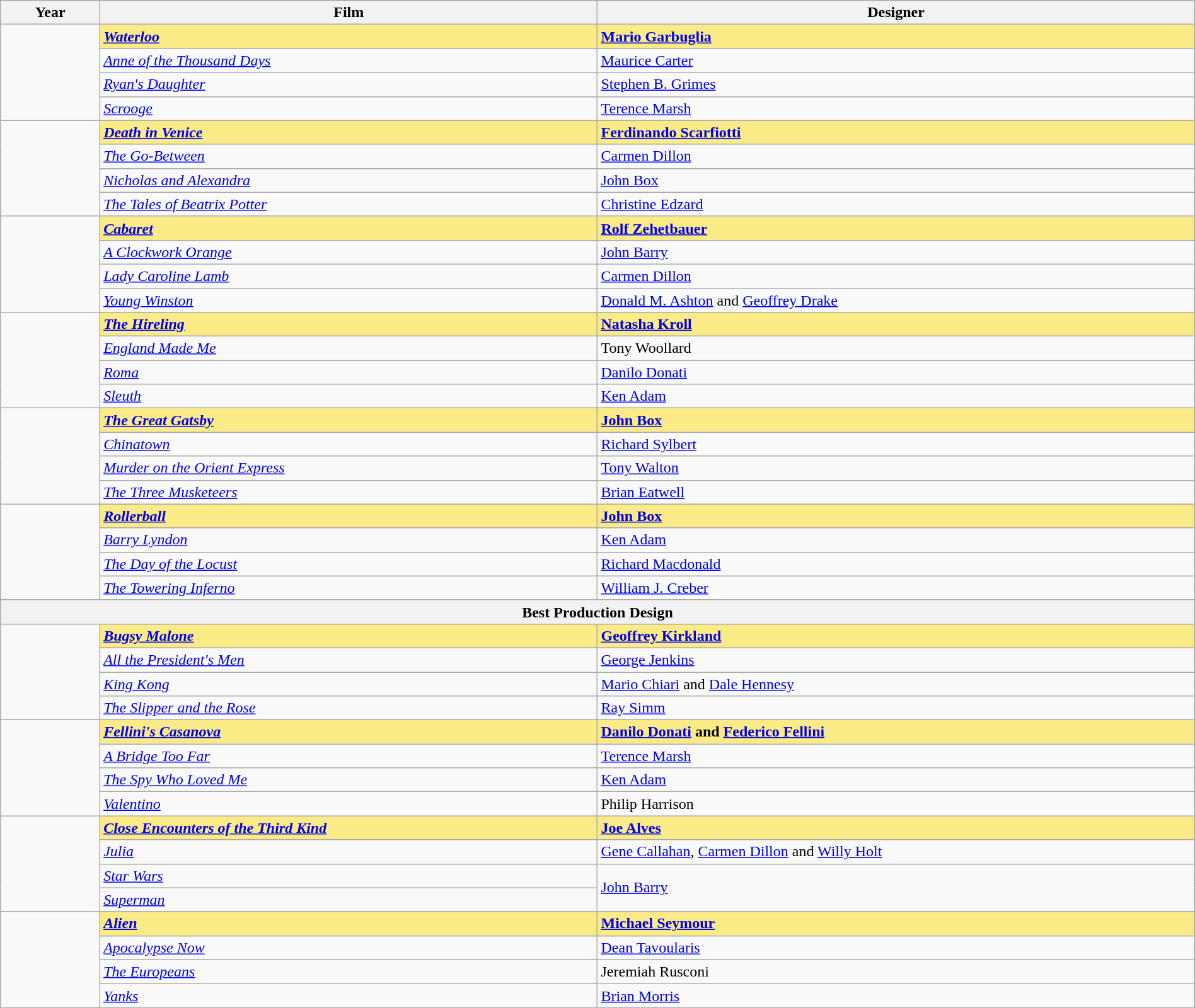<table class="wikitable" style="width:100%;" cellpadding="5">
<tr>
<th style="width:5%;">Year</th>
<th style="width:25%;">Film</th>
<th style="width:30%;">Designer</th>
</tr>
<tr>
<td rowspan="4"></td>
<td style="background:#FAEB86"><strong><em><a href='#'>Waterloo</a></em></strong></td>
<td style="background:#FAEB86"><strong><a href='#'>Mario Garbuglia</a></strong></td>
</tr>
<tr>
<td><em><a href='#'>Anne of the Thousand Days</a></em></td>
<td><a href='#'>Maurice Carter</a></td>
</tr>
<tr>
<td><em><a href='#'>Ryan's Daughter</a></em></td>
<td><a href='#'>Stephen B. Grimes</a></td>
</tr>
<tr>
<td><em><a href='#'>Scrooge</a></em></td>
<td><a href='#'>Terence Marsh</a></td>
</tr>
<tr>
<td rowspan="4"></td>
<td style="background:#FAEB86"><strong><em><a href='#'>Death in Venice</a></em></strong></td>
<td style="background:#FAEB86"><strong><a href='#'>Ferdinando Scarfiotti</a></strong></td>
</tr>
<tr>
<td><em><a href='#'>The Go-Between</a></em></td>
<td><a href='#'>Carmen Dillon</a></td>
</tr>
<tr>
<td><em><a href='#'>Nicholas and Alexandra</a></em></td>
<td><a href='#'>John Box</a></td>
</tr>
<tr>
<td><em><a href='#'>The Tales of Beatrix Potter</a></em></td>
<td><a href='#'>Christine Edzard</a></td>
</tr>
<tr>
<td rowspan="4"></td>
<td style="background:#FAEB86"><strong><em><a href='#'>Cabaret</a></em></strong></td>
<td style="background:#FAEB86"><strong><a href='#'>Rolf Zehetbauer</a></strong></td>
</tr>
<tr>
<td><em><a href='#'>A Clockwork Orange</a></em></td>
<td><a href='#'>John Barry</a></td>
</tr>
<tr>
<td><em><a href='#'>Lady Caroline Lamb</a></em></td>
<td><a href='#'>Carmen Dillon</a></td>
</tr>
<tr>
<td><em><a href='#'>Young Winston</a></em></td>
<td><a href='#'>Donald M. Ashton</a> and <a href='#'>Geoffrey Drake</a></td>
</tr>
<tr>
<td rowspan="4"></td>
<td style="background:#FAEB86"><strong><em><a href='#'>The Hireling</a></em></strong></td>
<td style="background:#FAEB86"><strong><a href='#'>Natasha Kroll</a></strong></td>
</tr>
<tr>
<td><em><a href='#'>England Made Me</a></em></td>
<td>Tony Woollard</td>
</tr>
<tr>
<td><em><a href='#'>Roma</a></em></td>
<td><a href='#'>Danilo Donati</a></td>
</tr>
<tr>
<td><em><a href='#'>Sleuth</a></em></td>
<td><a href='#'>Ken Adam</a></td>
</tr>
<tr>
<td rowspan="4"></td>
<td style="background:#FAEB86"><strong><em><a href='#'>The Great Gatsby</a></em></strong></td>
<td style="background:#FAEB86"><strong><a href='#'>John Box</a></strong></td>
</tr>
<tr>
<td><em><a href='#'>Chinatown</a></em></td>
<td><a href='#'>Richard Sylbert</a></td>
</tr>
<tr>
<td><em><a href='#'>Murder on the Orient Express</a></em></td>
<td><a href='#'>Tony Walton</a></td>
</tr>
<tr>
<td><em><a href='#'>The Three Musketeers</a></em></td>
<td><a href='#'>Brian Eatwell</a></td>
</tr>
<tr>
<td rowspan="4"></td>
<td style="background:#FAEB86"><strong><em><a href='#'>Rollerball</a></em></strong></td>
<td style="background:#FAEB86"><strong><a href='#'>John Box</a></strong></td>
</tr>
<tr>
<td><em><a href='#'>Barry Lyndon</a></em></td>
<td><a href='#'>Ken Adam</a></td>
</tr>
<tr>
<td><em><a href='#'>The Day of the Locust</a></em></td>
<td><a href='#'>Richard Macdonald</a></td>
</tr>
<tr>
<td><em><a href='#'>The Towering Inferno</a></em></td>
<td><a href='#'>William J. Creber</a></td>
</tr>
<tr>
<th colspan="3">Best Production Design</th>
</tr>
<tr>
<td rowspan="4"></td>
<td style="background:#FAEB86"><strong><em><a href='#'>Bugsy Malone</a></em></strong></td>
<td style="background:#FAEB86"><strong><a href='#'>Geoffrey Kirkland</a></strong></td>
</tr>
<tr>
<td><em><a href='#'>All the President's Men</a></em></td>
<td><a href='#'>George Jenkins</a></td>
</tr>
<tr>
<td><em><a href='#'>King Kong</a></em></td>
<td><a href='#'>Mario Chiari</a> and <a href='#'>Dale Hennesy</a></td>
</tr>
<tr>
<td><em><a href='#'>The Slipper and the Rose</a></em></td>
<td><a href='#'>Ray Simm</a></td>
</tr>
<tr>
<td rowspan="4"></td>
<td style="background:#FAEB86"><strong><em><a href='#'>Fellini's Casanova</a></em></strong></td>
<td style="background:#FAEB86"><strong><a href='#'>Danilo Donati</a> and <a href='#'>Federico Fellini</a></strong></td>
</tr>
<tr>
<td><em><a href='#'>A Bridge Too Far</a></em></td>
<td><a href='#'>Terence Marsh</a></td>
</tr>
<tr>
<td><em><a href='#'>The Spy Who Loved Me</a></em></td>
<td><a href='#'>Ken Adam</a></td>
</tr>
<tr>
<td><em><a href='#'>Valentino</a></em></td>
<td>Philip Harrison</td>
</tr>
<tr>
<td rowspan="4"></td>
<td style="background:#FAEB86"><strong><em><a href='#'>Close Encounters of the Third Kind</a></em></strong></td>
<td style="background:#FAEB86"><strong><a href='#'>Joe Alves</a></strong></td>
</tr>
<tr>
<td><em><a href='#'>Julia</a></em></td>
<td><a href='#'>Gene Callahan</a>, <a href='#'>Carmen Dillon</a> and <a href='#'>Willy Holt</a></td>
</tr>
<tr>
<td><em><a href='#'>Star Wars</a></em></td>
<td rowspan="2"><a href='#'>John Barry</a></td>
</tr>
<tr>
<td><em><a href='#'>Superman</a></em></td>
</tr>
<tr>
<td rowspan="4"></td>
<td style="background:#FAEB86"><strong><em><a href='#'>Alien</a></em></strong></td>
<td style="background:#FAEB86"><strong><a href='#'>Michael Seymour</a></strong></td>
</tr>
<tr>
<td><em><a href='#'>Apocalypse Now</a></em></td>
<td><a href='#'>Dean Tavoularis</a></td>
</tr>
<tr>
<td><em><a href='#'>The Europeans</a></em></td>
<td>Jeremiah Rusconi</td>
</tr>
<tr>
<td><em><a href='#'>Yanks</a></em></td>
<td><a href='#'>Brian Morris</a></td>
</tr>
</table>
